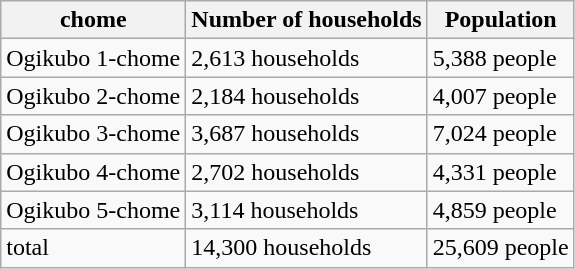<table class="wikitable">
<tr>
<th>chome</th>
<th>Number of households</th>
<th>Population</th>
</tr>
<tr>
<td>Ogikubo 1-chome</td>
<td>2,613 households</td>
<td>5,388 people</td>
</tr>
<tr>
<td>Ogikubo 2-chome</td>
<td>2,184 households</td>
<td>4,007 people</td>
</tr>
<tr>
<td>Ogikubo 3-chome</td>
<td>3,687 households</td>
<td>7,024 people</td>
</tr>
<tr>
<td>Ogikubo 4-chome</td>
<td>2,702 households</td>
<td>4,331 people</td>
</tr>
<tr>
<td>Ogikubo 5-chome</td>
<td>3,114 households</td>
<td>4,859 people</td>
</tr>
<tr>
<td>total</td>
<td>14,300 households</td>
<td>25,609 people</td>
</tr>
</table>
